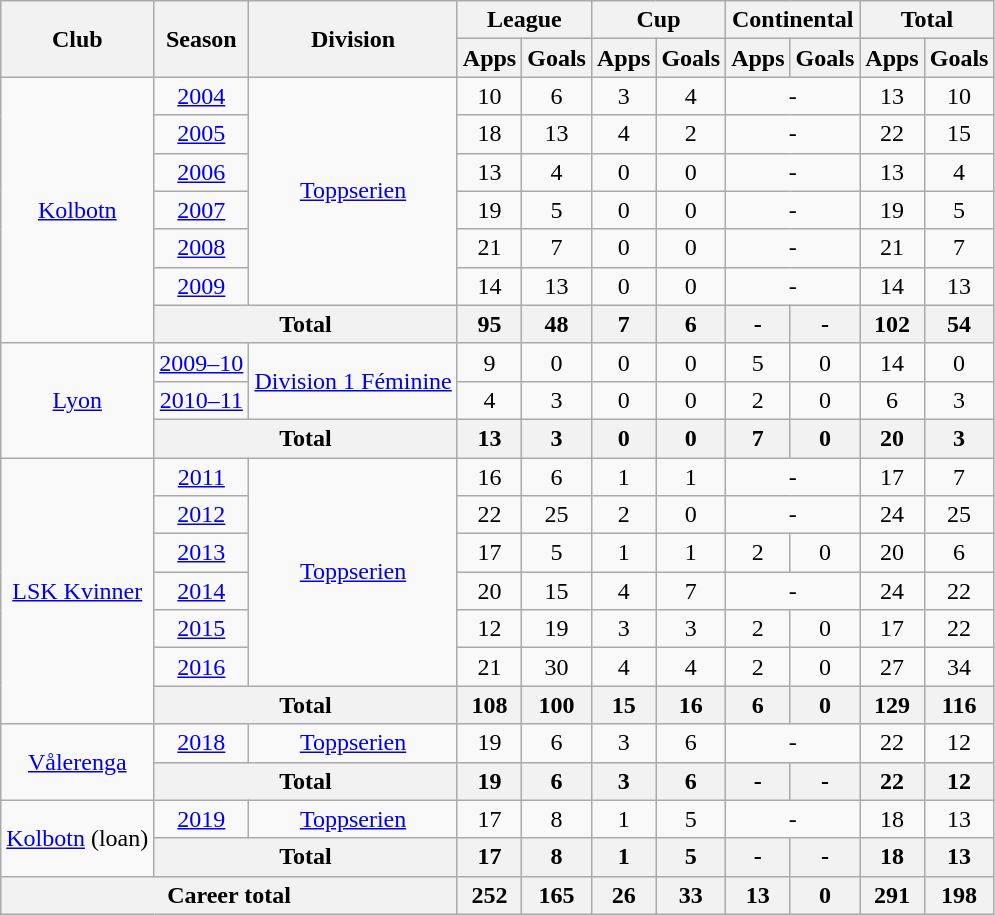<table class="wikitable" style="text-align: center;">
<tr>
<th rowspan="2">Club</th>
<th rowspan="2">Season</th>
<th rowspan="2">Division</th>
<th colspan="2">League</th>
<th colspan="2">Cup</th>
<th colspan="2">Continental</th>
<th colspan="2">Total</th>
</tr>
<tr>
<th>Apps</th>
<th>Goals</th>
<th>Apps</th>
<th>Goals</th>
<th>Apps</th>
<th>Goals</th>
<th>Apps</th>
<th>Goals</th>
</tr>
<tr>
<td rowspan="7" valign="center"><a href='#'>Kolbotn</a></td>
<td><a href='#'>2004</a></td>
<td rowspan="6" valign="center"><a href='#'>Toppserien</a></td>
<td>10</td>
<td>6</td>
<td>3</td>
<td>4</td>
<td colspan="2">-</td>
<td>13</td>
<td>10</td>
</tr>
<tr>
<td><a href='#'>2005</a></td>
<td>18</td>
<td>13</td>
<td>4</td>
<td>2</td>
<td colspan="2">-</td>
<td>22</td>
<td>15</td>
</tr>
<tr>
<td><a href='#'>2006</a></td>
<td>13</td>
<td>4</td>
<td>0</td>
<td>0</td>
<td colspan="2">-</td>
<td>13</td>
<td>4</td>
</tr>
<tr>
<td><a href='#'>2007</a></td>
<td>19</td>
<td>5</td>
<td>0</td>
<td>0</td>
<td colspan="2">-</td>
<td>19</td>
<td>5</td>
</tr>
<tr>
<td><a href='#'>2008</a></td>
<td>21</td>
<td>7</td>
<td>0</td>
<td>0</td>
<td colspan="2">-</td>
<td>21</td>
<td>7</td>
</tr>
<tr>
<td><a href='#'>2009</a></td>
<td>14</td>
<td>13</td>
<td>0</td>
<td>0</td>
<td colspan="2">-</td>
<td>14</td>
<td>13</td>
</tr>
<tr>
<th colspan="2">Total</th>
<th>95</th>
<th>48</th>
<th>7</th>
<th>6</th>
<th>-</th>
<th>-</th>
<th>102</th>
<th>54</th>
</tr>
<tr>
<td rowspan="3" valign="center"><a href='#'>Lyon</a></td>
<td><a href='#'>2009–10</a></td>
<td rowspan="2" valign="center"><a href='#'>Division 1 Féminine</a></td>
<td>9</td>
<td>0</td>
<td>0</td>
<td>0</td>
<td>5</td>
<td>0</td>
<td>14</td>
<td>0</td>
</tr>
<tr>
<td><a href='#'>2010–11</a></td>
<td>4</td>
<td>3</td>
<td>0</td>
<td>0</td>
<td>2</td>
<td>0</td>
<td>6</td>
<td>3</td>
</tr>
<tr>
<th colspan="2">Total</th>
<th>13</th>
<th>3</th>
<th>0</th>
<th>0</th>
<th>7</th>
<th>0</th>
<th>20</th>
<th>3</th>
</tr>
<tr>
<td rowspan="7" valign="center"><a href='#'>LSK Kvinner</a></td>
<td><a href='#'>2011</a></td>
<td rowspan="6" valign="center"><a href='#'>Toppserien</a></td>
<td>16</td>
<td>6</td>
<td>1</td>
<td>1</td>
<td colspan="2">-</td>
<td>17</td>
<td>7</td>
</tr>
<tr>
<td><a href='#'>2012</a></td>
<td>22</td>
<td>25</td>
<td>2</td>
<td>0</td>
<td colspan="2">-</td>
<td>24</td>
<td>25</td>
</tr>
<tr>
<td><a href='#'>2013</a></td>
<td>17</td>
<td>5</td>
<td>1</td>
<td>1</td>
<td>2</td>
<td>0</td>
<td>20</td>
<td>6</td>
</tr>
<tr>
<td><a href='#'>2014</a></td>
<td>20</td>
<td>15</td>
<td>4</td>
<td>7</td>
<td colspan="2">-</td>
<td>24</td>
<td>22</td>
</tr>
<tr>
<td><a href='#'>2015</a></td>
<td>12</td>
<td>19</td>
<td>3</td>
<td>3</td>
<td>2</td>
<td>0</td>
<td>17</td>
<td>22</td>
</tr>
<tr>
<td><a href='#'>2016</a></td>
<td>21</td>
<td>30</td>
<td>4</td>
<td>4</td>
<td>2</td>
<td>0</td>
<td>27</td>
<td>34</td>
</tr>
<tr>
<th colspan="2">Total</th>
<th>108</th>
<th>100</th>
<th>15</th>
<th>16</th>
<th>6</th>
<th>0</th>
<th>129</th>
<th>116</th>
</tr>
<tr>
<td rowspan="2" valign="center"><a href='#'>Vålerenga</a></td>
<td><a href='#'>2018</a></td>
<td rowspan="1" valign="center"><a href='#'>Toppserien</a></td>
<td>19</td>
<td>6</td>
<td>3</td>
<td>6</td>
<td colspan="2">-</td>
<td>22</td>
<td>12</td>
</tr>
<tr>
<th colspan="2">Total</th>
<th>19</th>
<th>6</th>
<th>3</th>
<th>6</th>
<th>-</th>
<th>-</th>
<th>22</th>
<th>12</th>
</tr>
<tr>
<td rowspan="2" valign="center"><a href='#'>Kolbotn</a> (loan)</td>
<td><a href='#'>2019</a></td>
<td rowspan="1" valign="center"><a href='#'>Toppserien</a></td>
<td>17</td>
<td>8</td>
<td>1</td>
<td>5</td>
<td colspan="2">-</td>
<td>18</td>
<td>13</td>
</tr>
<tr>
<th colspan="2">Total</th>
<th>17</th>
<th>8</th>
<th>1</th>
<th>5</th>
<th>-</th>
<th>-</th>
<th>18</th>
<th>13</th>
</tr>
<tr>
<th colspan="3">Career total</th>
<th>252</th>
<th>165</th>
<th>26</th>
<th>33</th>
<th>13</th>
<th>0</th>
<th>291</th>
<th>198</th>
</tr>
</table>
